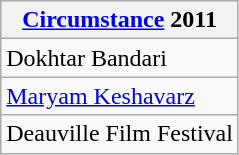<table class="wikitable">
<tr>
<th><a href='#'>Circumstance</a> 2011</th>
</tr>
<tr>
<td>Dokhtar Bandari</td>
</tr>
<tr>
<td><a href='#'>Maryam Keshavarz</a></td>
</tr>
<tr>
<td>Deauville Film Festival</td>
</tr>
</table>
